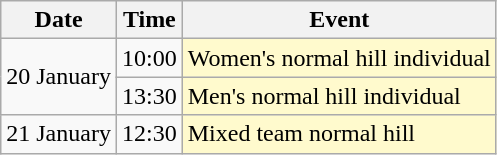<table class=wikitable>
<tr>
<th>Date</th>
<th>Time</th>
<th>Event</th>
</tr>
<tr>
<td rowspan=2>20 January</td>
<td>10:00</td>
<td style="background:lemonchiffon">Women's normal hill individual</td>
</tr>
<tr>
<td>13:30</td>
<td style="background:lemonchiffon">Men's normal hill individual</td>
</tr>
<tr>
<td>21 January</td>
<td>12:30</td>
<td style="background:lemonchiffon">Mixed team normal hill</td>
</tr>
</table>
